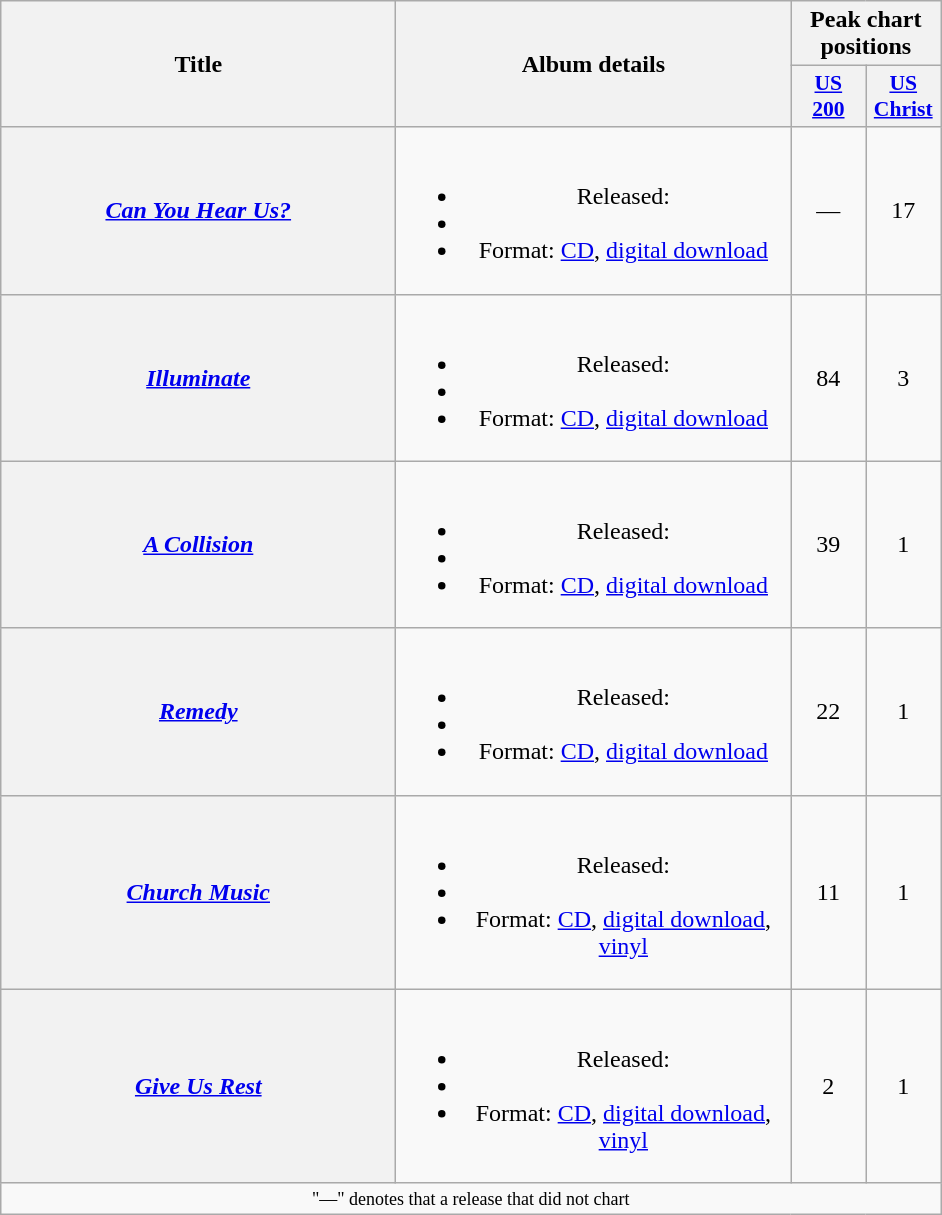<table class="wikitable plainrowheaders" style="text-align:center;">
<tr>
<th scope="col" rowspan="2" style="width:16em;">Title</th>
<th scope="col" rowspan="2" style="width:16em;">Album details</th>
<th scope="col" colspan="2">Peak chart positions</th>
</tr>
<tr>
<th style="width:3em; font-size:90%"><a href='#'>US<br>200</a><br></th>
<th style="width:3em; font-size:90%"><a href='#'>US<br>Christ</a><br></th>
</tr>
<tr>
<th scope="row"><em><a href='#'>Can You Hear Us?</a></em></th>
<td><br><ul><li>Released: </li><li></li><li>Format: <a href='#'>CD</a>, <a href='#'>digital download</a></li></ul></td>
<td>—</td>
<td>17</td>
</tr>
<tr>
<th scope="row"><em><a href='#'>Illuminate</a></em></th>
<td><br><ul><li>Released: </li><li></li><li>Format: <a href='#'>CD</a>, <a href='#'>digital download</a></li></ul></td>
<td>84</td>
<td>3</td>
</tr>
<tr>
<th scope="row"><em><a href='#'>A Collision</a></em></th>
<td><br><ul><li>Released: </li><li></li><li>Format: <a href='#'>CD</a>, <a href='#'>digital download</a></li></ul></td>
<td>39</td>
<td>1</td>
</tr>
<tr>
<th scope="row"><em><a href='#'>Remedy</a></em></th>
<td><br><ul><li>Released: </li><li></li><li>Format: <a href='#'>CD</a>, <a href='#'>digital download</a></li></ul></td>
<td>22</td>
<td>1</td>
</tr>
<tr>
<th scope="row"><em><a href='#'>Church Music</a></em></th>
<td><br><ul><li>Released: </li><li></li><li>Format: <a href='#'>CD</a>, <a href='#'>digital download</a>, <a href='#'>vinyl</a></li></ul></td>
<td>11</td>
<td>1</td>
</tr>
<tr>
<th scope="row"><em><a href='#'>Give Us Rest</a></em></th>
<td><br><ul><li>Released: </li><li></li><li>Format: <a href='#'>CD</a>, <a href='#'>digital download</a>, <a href='#'>vinyl</a></li></ul></td>
<td>2</td>
<td>1</td>
</tr>
<tr>
<td colspan="11" style="font-size:9pt">"—" denotes that a release that did not chart</td>
</tr>
</table>
